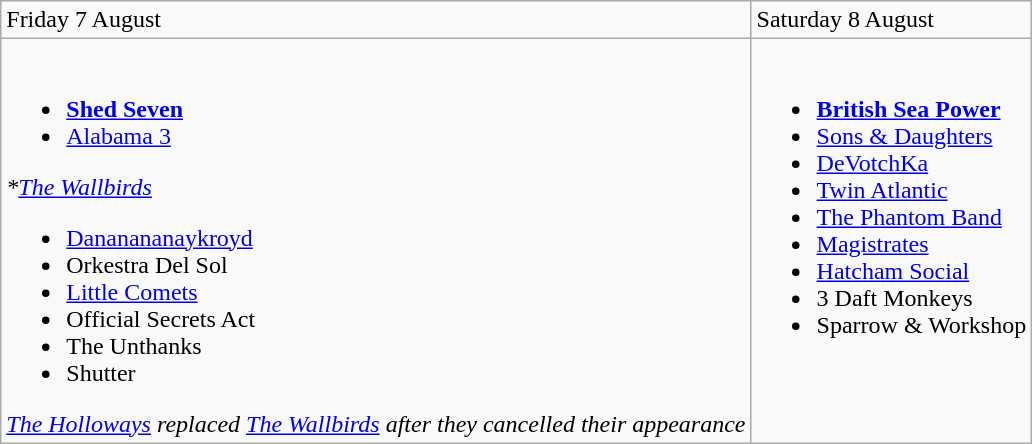<table class="wikitable">
<tr>
<td>Friday 7 August</td>
<td>Saturday 8 August</td>
</tr>
<tr valign="top">
<td><br><ul><li><strong><a href='#'>Shed Seven</a></strong></li><li><a href='#'>Alabama 3</a></li></ul><em>*<a href='#'>The Wallbirds</a></em><ul><li><a href='#'>Dananananaykroyd</a></li><li>Orkestra Del Sol</li><li><a href='#'>Little Comets</a></li><li>Official Secrets Act</li><li>The Unthanks</li><li>Shutter</li></ul><em><a href='#'>The Holloways</a> replaced <a href='#'>The Wallbirds</a> after they cancelled their appearance</em></td>
<td><br><ul><li><strong><a href='#'>British Sea Power</a></strong></li><li><a href='#'>Sons & Daughters</a></li><li><a href='#'>DeVotchKa</a></li><li><a href='#'>Twin Atlantic</a></li><li><a href='#'>The Phantom Band</a></li><li><a href='#'>Magistrates</a></li><li><a href='#'>Hatcham Social</a></li><li>3 Daft Monkeys</li><li>Sparrow & Workshop</li></ul></td>
</tr>
</table>
